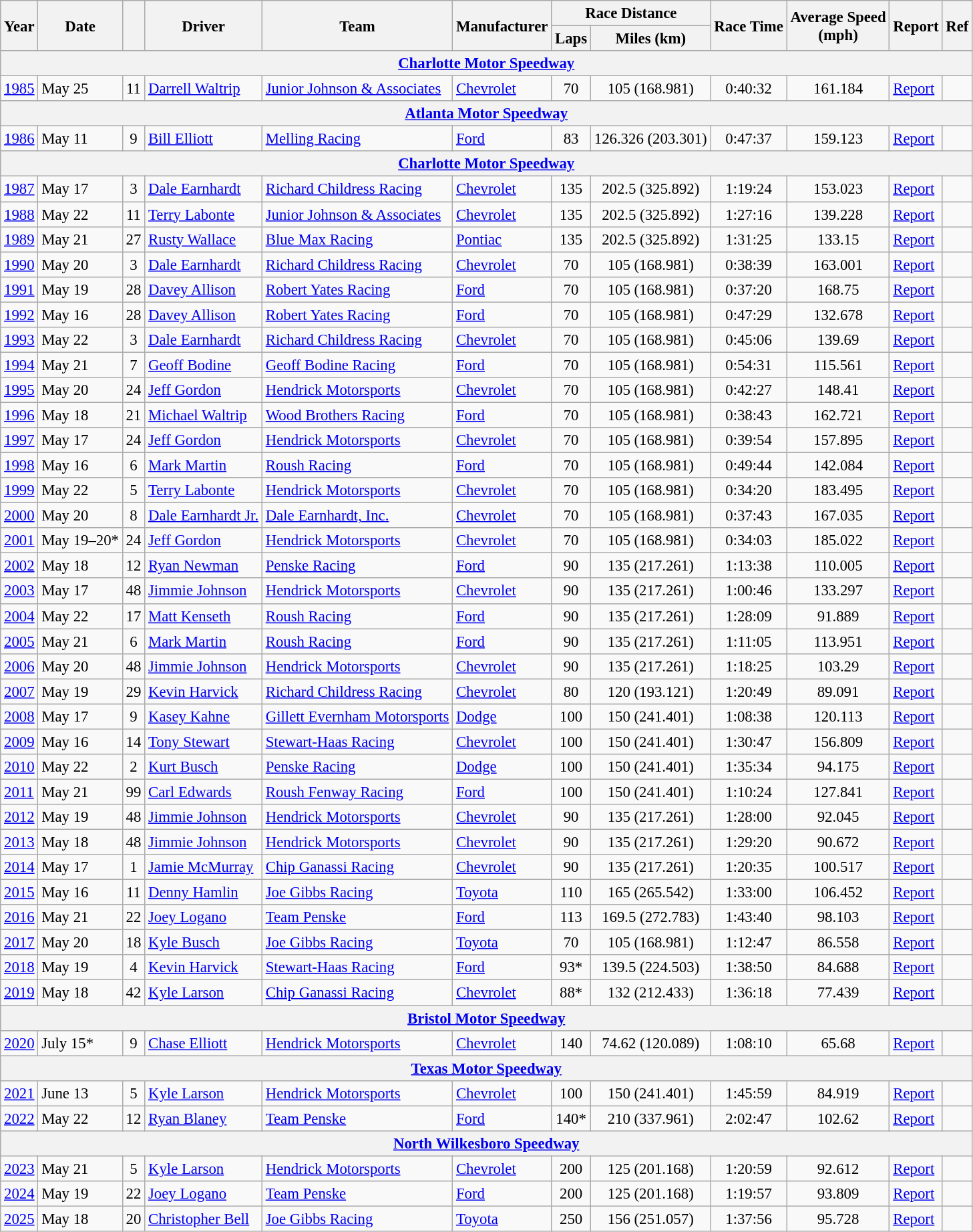<table class="wikitable" style="font-size: 95%;">
<tr>
<th rowspan="2">Year</th>
<th rowspan="2">Date</th>
<th rowspan="2"></th>
<th rowspan="2">Driver</th>
<th rowspan="2">Team</th>
<th rowspan="2">Manufacturer</th>
<th colspan="2">Race Distance</th>
<th rowspan="2">Race Time</th>
<th rowspan="2">Average Speed<br>(mph)</th>
<th rowspan="2">Report</th>
<th rowspan="2">Ref</th>
</tr>
<tr>
<th>Laps</th>
<th>Miles (km)</th>
</tr>
<tr>
<th colspan="12"><a href='#'>Charlotte Motor Speedway</a></th>
</tr>
<tr>
<td><a href='#'>1985</a></td>
<td>May 25</td>
<td align="center">11</td>
<td><a href='#'>Darrell Waltrip</a></td>
<td><a href='#'>Junior Johnson & Associates</a></td>
<td><a href='#'>Chevrolet</a></td>
<td align="center">70</td>
<td align="center">105 (168.981)</td>
<td align="center">0:40:32</td>
<td align="center">161.184</td>
<td><a href='#'>Report</a></td>
<td align="center"></td>
</tr>
<tr>
<th colspan="12"><a href='#'>Atlanta Motor Speedway</a></th>
</tr>
<tr>
<td><a href='#'>1986</a></td>
<td>May 11</td>
<td align="center">9</td>
<td><a href='#'>Bill Elliott</a></td>
<td><a href='#'>Melling Racing</a></td>
<td><a href='#'>Ford</a></td>
<td align="center">83</td>
<td align="center">126.326 (203.301)</td>
<td align="center">0:47:37</td>
<td align="center">159.123</td>
<td><a href='#'>Report</a></td>
<td align="center"></td>
</tr>
<tr>
<th colspan="12"><a href='#'>Charlotte Motor Speedway</a></th>
</tr>
<tr>
<td><a href='#'>1987</a></td>
<td>May 17</td>
<td align="center">3</td>
<td><a href='#'>Dale Earnhardt</a></td>
<td><a href='#'>Richard Childress Racing</a></td>
<td><a href='#'>Chevrolet</a></td>
<td align=center>135</td>
<td align=center>202.5 (325.892)</td>
<td align="center">1:19:24</td>
<td align="center">153.023</td>
<td><a href='#'>Report</a></td>
<td align="center"></td>
</tr>
<tr>
<td><a href='#'>1988</a></td>
<td>May 22</td>
<td align="center">11</td>
<td><a href='#'>Terry Labonte</a></td>
<td><a href='#'>Junior Johnson & Associates</a></td>
<td><a href='#'>Chevrolet</a></td>
<td align=center>135</td>
<td align=center>202.5 (325.892)</td>
<td align="center">1:27:16</td>
<td align="center">139.228</td>
<td><a href='#'>Report</a></td>
<td align="center"></td>
</tr>
<tr>
<td><a href='#'>1989</a></td>
<td>May 21</td>
<td align="center">27</td>
<td><a href='#'>Rusty Wallace</a></td>
<td><a href='#'>Blue Max Racing</a></td>
<td><a href='#'>Pontiac</a></td>
<td align=center>135</td>
<td align=center>202.5 (325.892)</td>
<td align="center">1:31:25</td>
<td align="center">133.15</td>
<td><a href='#'>Report</a></td>
<td align="center"></td>
</tr>
<tr>
<td><a href='#'>1990</a></td>
<td>May 20</td>
<td align="center">3</td>
<td><a href='#'>Dale Earnhardt</a></td>
<td><a href='#'>Richard Childress Racing</a></td>
<td><a href='#'>Chevrolet</a></td>
<td align=center>70</td>
<td align=center>105 (168.981)</td>
<td align="center">0:38:39</td>
<td align="center">163.001</td>
<td><a href='#'>Report</a></td>
<td align="center"></td>
</tr>
<tr>
<td><a href='#'>1991</a></td>
<td>May 19</td>
<td align="center">28</td>
<td><a href='#'>Davey Allison</a></td>
<td><a href='#'>Robert Yates Racing</a></td>
<td><a href='#'>Ford</a></td>
<td align=center>70</td>
<td align=center>105 (168.981)</td>
<td align="center">0:37:20</td>
<td align="center">168.75</td>
<td><a href='#'>Report</a></td>
<td align="center"></td>
</tr>
<tr>
<td><a href='#'>1992</a></td>
<td>May 16</td>
<td align="center">28</td>
<td><a href='#'>Davey Allison</a></td>
<td><a href='#'>Robert Yates Racing</a></td>
<td><a href='#'>Ford</a></td>
<td align=center>70</td>
<td align=center>105 (168.981)</td>
<td align="center">0:47:29</td>
<td align="center">132.678</td>
<td><a href='#'>Report</a></td>
<td align="center"></td>
</tr>
<tr>
<td><a href='#'>1993</a></td>
<td>May 22</td>
<td align="center">3</td>
<td><a href='#'>Dale Earnhardt</a></td>
<td><a href='#'>Richard Childress Racing</a></td>
<td><a href='#'>Chevrolet</a></td>
<td align=center>70</td>
<td align=center>105 (168.981)</td>
<td align="center">0:45:06</td>
<td align="center">139.69</td>
<td><a href='#'>Report</a></td>
<td align="center"></td>
</tr>
<tr>
<td><a href='#'>1994</a></td>
<td>May 21</td>
<td align="center">7</td>
<td><a href='#'>Geoff Bodine</a></td>
<td><a href='#'>Geoff Bodine Racing</a></td>
<td><a href='#'>Ford</a></td>
<td align=center>70</td>
<td align=center>105 (168.981)</td>
<td align="center">0:54:31</td>
<td align="center">115.561</td>
<td><a href='#'>Report</a></td>
<td align="center"></td>
</tr>
<tr>
<td><a href='#'>1995</a></td>
<td>May 20</td>
<td align="center">24</td>
<td><a href='#'>Jeff Gordon</a></td>
<td><a href='#'>Hendrick Motorsports</a></td>
<td><a href='#'>Chevrolet</a></td>
<td align=center>70</td>
<td align=center>105 (168.981)</td>
<td align="center">0:42:27</td>
<td align="center">148.41</td>
<td><a href='#'>Report</a></td>
<td align="center"></td>
</tr>
<tr>
<td><a href='#'>1996</a></td>
<td>May 18</td>
<td align="center">21</td>
<td><a href='#'>Michael Waltrip</a></td>
<td><a href='#'>Wood Brothers Racing</a></td>
<td><a href='#'>Ford</a></td>
<td align=center>70</td>
<td align=center>105 (168.981)</td>
<td align="center">0:38:43</td>
<td align="center">162.721</td>
<td><a href='#'>Report</a></td>
<td align="center"></td>
</tr>
<tr>
<td><a href='#'>1997</a></td>
<td>May 17</td>
<td align="center">24</td>
<td><a href='#'>Jeff Gordon</a></td>
<td><a href='#'>Hendrick Motorsports</a></td>
<td><a href='#'>Chevrolet</a></td>
<td align=center>70</td>
<td align=center>105 (168.981)</td>
<td align="center">0:39:54</td>
<td align="center">157.895</td>
<td><a href='#'>Report</a></td>
<td align="center"></td>
</tr>
<tr>
<td><a href='#'>1998</a></td>
<td>May 16</td>
<td align="center">6</td>
<td><a href='#'>Mark Martin</a></td>
<td><a href='#'>Roush Racing</a></td>
<td><a href='#'>Ford</a></td>
<td align=center>70</td>
<td align=center>105 (168.981)</td>
<td align="center">0:49:44</td>
<td align="center">142.084</td>
<td><a href='#'>Report</a></td>
<td align="center"></td>
</tr>
<tr>
<td><a href='#'>1999</a></td>
<td>May 22</td>
<td align="center">5</td>
<td><a href='#'>Terry Labonte</a></td>
<td><a href='#'>Hendrick Motorsports</a></td>
<td><a href='#'>Chevrolet</a></td>
<td align=center>70</td>
<td align=center>105 (168.981)</td>
<td align="center">0:34:20</td>
<td align="center">183.495</td>
<td><a href='#'>Report</a></td>
<td align="center"></td>
</tr>
<tr>
<td><a href='#'>2000</a></td>
<td>May 20</td>
<td align="center">8</td>
<td><a href='#'>Dale Earnhardt Jr.</a></td>
<td><a href='#'>Dale Earnhardt, Inc.</a></td>
<td><a href='#'>Chevrolet</a></td>
<td align=center>70</td>
<td align=center>105 (168.981)</td>
<td align="center">0:37:43</td>
<td align="center">167.035</td>
<td><a href='#'>Report</a></td>
<td align="center"></td>
</tr>
<tr>
<td><a href='#'>2001</a></td>
<td>May 19–20*</td>
<td align="center">24</td>
<td><a href='#'>Jeff Gordon</a></td>
<td><a href='#'>Hendrick Motorsports</a></td>
<td><a href='#'>Chevrolet</a></td>
<td align=center>70</td>
<td align=center>105 (168.981)</td>
<td align="center">0:34:03</td>
<td align="center">185.022</td>
<td><a href='#'>Report</a></td>
<td align="center"></td>
</tr>
<tr>
<td><a href='#'>2002</a></td>
<td>May 18</td>
<td align="center">12</td>
<td><a href='#'>Ryan Newman</a></td>
<td><a href='#'>Penske Racing</a></td>
<td><a href='#'>Ford</a></td>
<td align=center>90</td>
<td align=center>135 (217.261)</td>
<td align="center">1:13:38</td>
<td align="center">110.005</td>
<td><a href='#'>Report</a></td>
<td align="center"></td>
</tr>
<tr>
<td><a href='#'>2003</a></td>
<td>May 17</td>
<td align="center">48</td>
<td><a href='#'>Jimmie Johnson</a></td>
<td><a href='#'>Hendrick Motorsports</a></td>
<td><a href='#'>Chevrolet</a></td>
<td align=center>90</td>
<td align=center>135 (217.261)</td>
<td align="center">1:00:46</td>
<td align="center">133.297</td>
<td><a href='#'>Report</a></td>
<td align="center"></td>
</tr>
<tr>
<td><a href='#'>2004</a></td>
<td>May 22</td>
<td align="center">17</td>
<td><a href='#'>Matt Kenseth</a></td>
<td><a href='#'>Roush Racing</a></td>
<td><a href='#'>Ford</a></td>
<td align=center>90</td>
<td align=center>135 (217.261)</td>
<td align="center">1:28:09</td>
<td align="center">91.889</td>
<td><a href='#'>Report</a></td>
<td align="center"></td>
</tr>
<tr>
<td><a href='#'>2005</a></td>
<td>May 21</td>
<td align="center">6</td>
<td><a href='#'>Mark Martin</a></td>
<td><a href='#'>Roush Racing</a></td>
<td><a href='#'>Ford</a></td>
<td align=center>90</td>
<td align=center>135 (217.261)</td>
<td align="center">1:11:05</td>
<td align="center">113.951</td>
<td><a href='#'>Report</a></td>
<td align="center"></td>
</tr>
<tr>
<td><a href='#'>2006</a></td>
<td>May 20</td>
<td align="center">48</td>
<td><a href='#'>Jimmie Johnson</a></td>
<td><a href='#'>Hendrick Motorsports</a></td>
<td><a href='#'>Chevrolet</a></td>
<td align=center>90</td>
<td align=center>135 (217.261)</td>
<td align="center">1:18:25</td>
<td align="center">103.29</td>
<td><a href='#'>Report</a></td>
<td align="center"></td>
</tr>
<tr>
<td><a href='#'>2007</a></td>
<td>May 19</td>
<td align="center">29</td>
<td><a href='#'>Kevin Harvick</a></td>
<td><a href='#'>Richard Childress Racing</a></td>
<td><a href='#'>Chevrolet</a></td>
<td align="center">80</td>
<td align="center">120 (193.121)</td>
<td align="center">1:20:49</td>
<td align="center">89.091</td>
<td><a href='#'>Report</a></td>
<td align="center"></td>
</tr>
<tr>
<td><a href='#'>2008</a></td>
<td>May 17</td>
<td align="center">9</td>
<td><a href='#'>Kasey Kahne</a></td>
<td><a href='#'>Gillett Evernham Motorsports</a></td>
<td><a href='#'>Dodge</a></td>
<td align="center">100</td>
<td align="center">150 (241.401)</td>
<td align="center">1:08:38</td>
<td align="center">120.113</td>
<td><a href='#'>Report</a></td>
<td align="center"></td>
</tr>
<tr>
<td><a href='#'>2009</a></td>
<td>May 16</td>
<td align="center">14</td>
<td><a href='#'>Tony Stewart</a></td>
<td><a href='#'>Stewart-Haas Racing</a></td>
<td><a href='#'>Chevrolet</a></td>
<td align="center">100</td>
<td align="center">150 (241.401)</td>
<td align="center">1:30:47</td>
<td align="center">156.809</td>
<td><a href='#'>Report</a></td>
<td align="center"></td>
</tr>
<tr>
<td><a href='#'>2010</a></td>
<td>May 22</td>
<td align="center">2</td>
<td><a href='#'>Kurt Busch</a></td>
<td><a href='#'>Penske Racing</a></td>
<td><a href='#'>Dodge</a></td>
<td align="center">100</td>
<td align="center">150 (241.401)</td>
<td align="center">1:35:34</td>
<td align="center">94.175</td>
<td><a href='#'>Report</a></td>
<td align="center"></td>
</tr>
<tr>
<td><a href='#'>2011</a></td>
<td>May 21</td>
<td align="center">99</td>
<td><a href='#'>Carl Edwards</a></td>
<td><a href='#'>Roush Fenway Racing</a></td>
<td><a href='#'>Ford</a></td>
<td align="center">100</td>
<td align="center">150 (241.401)</td>
<td align="center">1:10:24</td>
<td align="center">127.841</td>
<td><a href='#'>Report</a></td>
<td align="center"></td>
</tr>
<tr>
<td><a href='#'>2012</a></td>
<td>May 19</td>
<td align="center">48</td>
<td><a href='#'>Jimmie Johnson</a></td>
<td><a href='#'>Hendrick Motorsports</a></td>
<td><a href='#'>Chevrolet</a></td>
<td align="center">90</td>
<td align="center">135 (217.261)</td>
<td align="center">1:28:00</td>
<td align="center">92.045</td>
<td><a href='#'>Report</a></td>
<td align="center"></td>
</tr>
<tr>
<td><a href='#'>2013</a></td>
<td>May 18</td>
<td align="center">48</td>
<td><a href='#'>Jimmie Johnson</a></td>
<td><a href='#'>Hendrick Motorsports</a></td>
<td><a href='#'>Chevrolet</a></td>
<td align="center">90</td>
<td align="center">135 (217.261)</td>
<td align="center">1:29:20</td>
<td align="center">90.672</td>
<td><a href='#'>Report</a></td>
<td align="center"></td>
</tr>
<tr>
<td><a href='#'>2014</a></td>
<td>May 17</td>
<td align="center">1</td>
<td><a href='#'>Jamie McMurray</a></td>
<td><a href='#'>Chip Ganassi Racing</a></td>
<td><a href='#'>Chevrolet</a></td>
<td align="center">90</td>
<td align="center">135 (217.261)</td>
<td align="center">1:20:35</td>
<td align="center">100.517</td>
<td><a href='#'>Report</a></td>
<td align="center"></td>
</tr>
<tr>
<td><a href='#'>2015</a></td>
<td>May 16</td>
<td align="center">11</td>
<td><a href='#'>Denny Hamlin</a></td>
<td><a href='#'>Joe Gibbs Racing</a></td>
<td><a href='#'>Toyota</a></td>
<td align="center">110</td>
<td align="center">165 (265.542)</td>
<td align="center">1:33:00</td>
<td align="center">106.452</td>
<td><a href='#'>Report</a></td>
<td align="center"></td>
</tr>
<tr>
<td><a href='#'>2016</a></td>
<td>May 21</td>
<td align="center">22</td>
<td><a href='#'>Joey Logano</a></td>
<td><a href='#'>Team Penske</a></td>
<td><a href='#'>Ford</a></td>
<td align="center">113</td>
<td align="center">169.5 (272.783)</td>
<td align="center">1:43:40</td>
<td align="center">98.103</td>
<td><a href='#'>Report</a></td>
<td align="center"></td>
</tr>
<tr>
<td><a href='#'>2017</a></td>
<td>May 20</td>
<td align="center">18</td>
<td><a href='#'>Kyle Busch</a></td>
<td><a href='#'>Joe Gibbs Racing</a></td>
<td><a href='#'>Toyota</a></td>
<td align=center>70</td>
<td align=center>105 (168.981)</td>
<td align="center">1:12:47</td>
<td align="center">86.558</td>
<td><a href='#'>Report</a></td>
<td align="center"></td>
</tr>
<tr>
<td><a href='#'>2018</a></td>
<td>May 19</td>
<td align="center">4</td>
<td><a href='#'>Kevin Harvick</a></td>
<td><a href='#'>Stewart-Haas Racing</a></td>
<td><a href='#'>Ford</a></td>
<td align="center">93*</td>
<td align="center">139.5 (224.503)</td>
<td align="center">1:38:50</td>
<td align="center">84.688</td>
<td><a href='#'>Report</a></td>
<td align="center"></td>
</tr>
<tr>
<td><a href='#'>2019</a></td>
<td>May 18</td>
<td align="center">42</td>
<td><a href='#'>Kyle Larson</a></td>
<td><a href='#'>Chip Ganassi Racing</a></td>
<td><a href='#'>Chevrolet</a></td>
<td align="center">88*</td>
<td align="center">132 (212.433)</td>
<td align="center">1:36:18</td>
<td align="center">77.439</td>
<td><a href='#'>Report</a></td>
<td align="center"></td>
</tr>
<tr>
<th colspan="12"><a href='#'>Bristol Motor Speedway</a></th>
</tr>
<tr>
<td><a href='#'>2020</a></td>
<td>July 15*</td>
<td align="center">9</td>
<td><a href='#'>Chase Elliott</a></td>
<td><a href='#'>Hendrick Motorsports</a></td>
<td><a href='#'>Chevrolet</a></td>
<td align="center">140</td>
<td align="center">74.62 (120.089)</td>
<td align="center">1:08:10</td>
<td align="center">65.68</td>
<td><a href='#'>Report</a></td>
<td align="center"></td>
</tr>
<tr>
<th colspan="12"><a href='#'>Texas Motor Speedway</a></th>
</tr>
<tr>
<td><a href='#'>2021</a></td>
<td>June 13</td>
<td align="center">5</td>
<td><a href='#'>Kyle Larson</a></td>
<td><a href='#'>Hendrick Motorsports</a></td>
<td><a href='#'>Chevrolet</a></td>
<td align="center">100</td>
<td align="center">150 (241.401)</td>
<td align="center">1:45:59</td>
<td align="center">84.919</td>
<td><a href='#'>Report</a></td>
<td align="center"></td>
</tr>
<tr>
<td><a href='#'>2022</a></td>
<td>May 22</td>
<td align="center">12</td>
<td><a href='#'>Ryan Blaney</a></td>
<td><a href='#'>Team Penske</a></td>
<td><a href='#'>Ford</a></td>
<td align="center">140*</td>
<td align="center">210 (337.961)</td>
<td align="center">2:02:47</td>
<td align="center">102.62</td>
<td><a href='#'>Report</a></td>
<td align="center"></td>
</tr>
<tr>
<th colspan="12"><a href='#'>North Wilkesboro Speedway</a></th>
</tr>
<tr>
<td><a href='#'>2023</a></td>
<td>May 21</td>
<td align="center">5</td>
<td><a href='#'>Kyle Larson</a></td>
<td><a href='#'>Hendrick Motorsports</a></td>
<td><a href='#'>Chevrolet</a></td>
<td align="center">200</td>
<td align="center">125 (201.168)</td>
<td align="center">1:20:59</td>
<td align="center">92.612</td>
<td><a href='#'>Report</a></td>
<td align="center"></td>
</tr>
<tr>
<td><a href='#'>2024</a></td>
<td>May 19</td>
<td align="center">22</td>
<td><a href='#'>Joey Logano</a></td>
<td><a href='#'>Team Penske</a></td>
<td><a href='#'>Ford</a></td>
<td align="center">200</td>
<td align="center">125 (201.168)</td>
<td align="center">1:19:57</td>
<td align="center">93.809</td>
<td><a href='#'>Report</a></td>
<td align="center"></td>
</tr>
<tr>
<td><a href='#'>2025</a></td>
<td>May 18</td>
<td align="center">20</td>
<td><a href='#'>Christopher Bell</a></td>
<td><a href='#'>Joe Gibbs Racing</a></td>
<td><a href='#'>Toyota</a></td>
<td align="center">250</td>
<td align="center">156 (251.057)</td>
<td align="center">1:37:56</td>
<td align="center">95.728</td>
<td><a href='#'>Report</a></td>
<td align="center"></td>
</tr>
</table>
